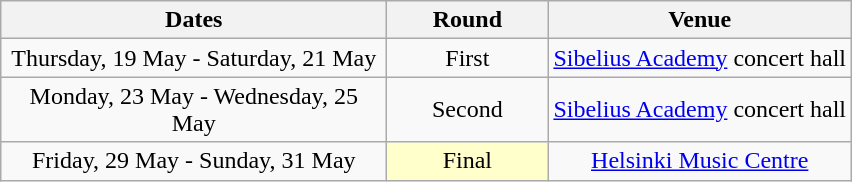<table class="wikitable" style="text-align:center;">
<tr>
<th width="250">Dates</th>
<th width="100">Round</th>
<th>Venue</th>
</tr>
<tr>
<td>Thursday, 19 May - Saturday, 21 May</td>
<td>First</td>
<td><a href='#'>Sibelius Academy</a> concert hall</td>
</tr>
<tr>
<td>Monday, 23 May - Wednesday, 25 May</td>
<td>Second</td>
<td><a href='#'>Sibelius Academy</a> concert hall</td>
</tr>
<tr>
<td>Friday, 29 May - Sunday, 31 May</td>
<td bgcolor="ffffcc">Final</td>
<td><a href='#'>Helsinki Music Centre</a></td>
</tr>
</table>
